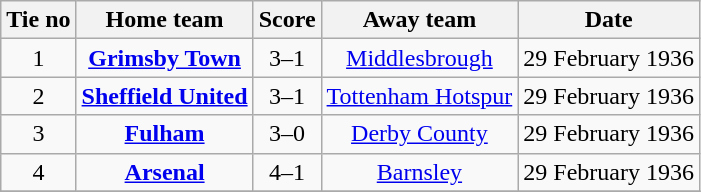<table class="wikitable" style="text-align: center">
<tr>
<th>Tie no</th>
<th>Home team</th>
<th>Score</th>
<th>Away team</th>
<th>Date</th>
</tr>
<tr>
<td>1</td>
<td><strong><a href='#'>Grimsby Town</a></strong></td>
<td>3–1</td>
<td><a href='#'>Middlesbrough</a></td>
<td>29 February 1936</td>
</tr>
<tr>
<td>2</td>
<td><strong><a href='#'>Sheffield United</a></strong></td>
<td>3–1</td>
<td><a href='#'>Tottenham Hotspur</a></td>
<td>29 February 1936</td>
</tr>
<tr>
<td>3</td>
<td><strong><a href='#'>Fulham</a></strong></td>
<td>3–0</td>
<td><a href='#'>Derby County</a></td>
<td>29 February 1936</td>
</tr>
<tr>
<td>4</td>
<td><strong><a href='#'>Arsenal</a></strong></td>
<td>4–1</td>
<td><a href='#'>Barnsley</a></td>
<td>29 February 1936</td>
</tr>
<tr>
</tr>
</table>
